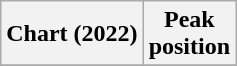<table class="wikitable sortable plainrowheaders" style="text-align:center">
<tr>
<th scope="col">Chart (2022)</th>
<th scope="col">Peak<br>position</th>
</tr>
<tr>
</tr>
</table>
